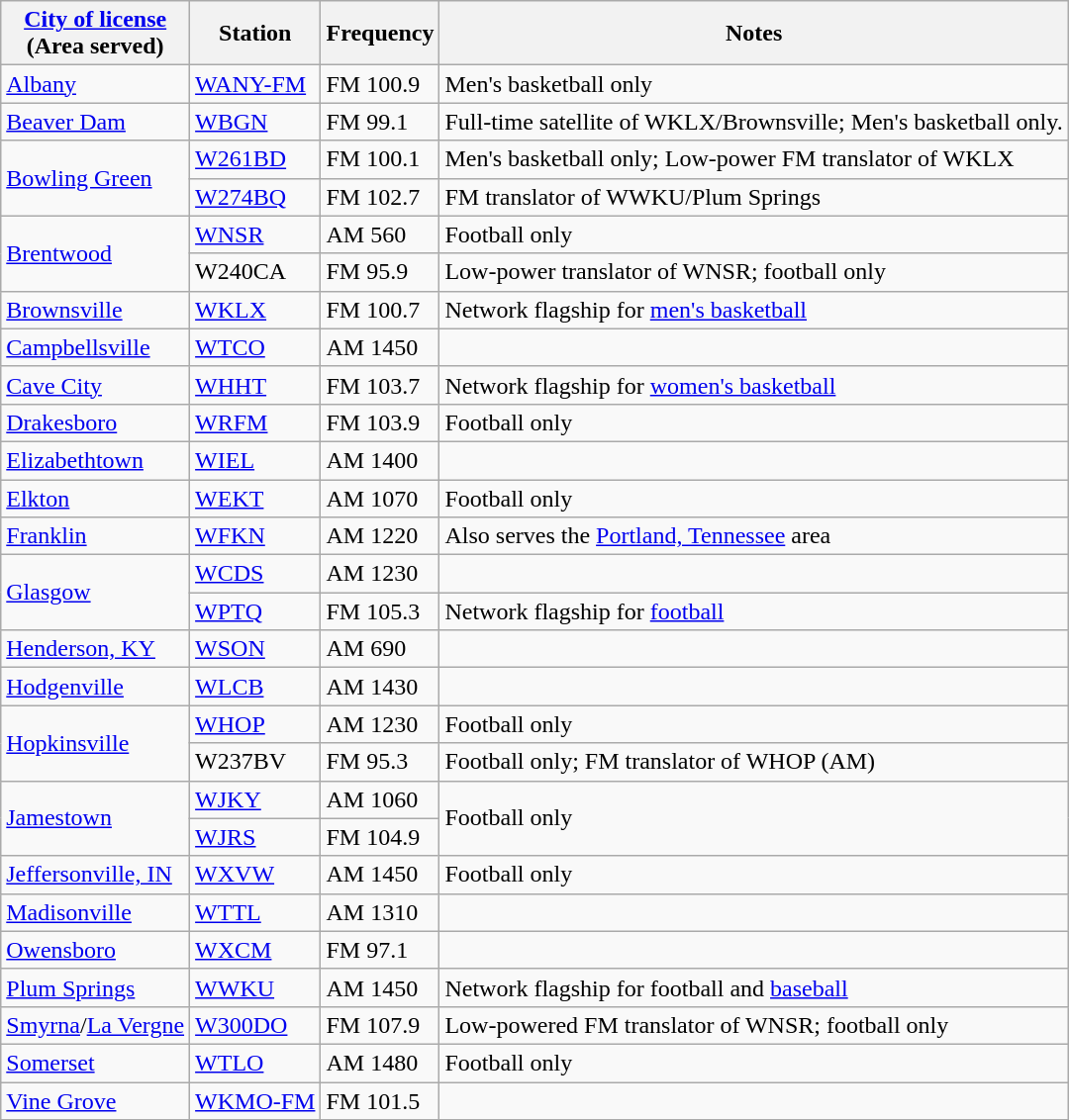<table class="wikitable sortable">
<tr>
<th><a href='#'>City of license</a> <br> (Area served)</th>
<th>Station </th>
<th>Frequency</th>
<th>Notes</th>
</tr>
<tr>
<td><a href='#'>Albany</a></td>
<td><a href='#'>WANY-FM</a></td>
<td>FM 100.9</td>
<td>Men's basketball only</td>
</tr>
<tr>
<td><a href='#'>Beaver Dam</a></td>
<td><a href='#'>WBGN</a></td>
<td>FM 99.1</td>
<td>Full-time satellite of WKLX/Brownsville; Men's basketball only.</td>
</tr>
<tr>
<td rowspan=2><a href='#'>Bowling Green</a></td>
<td><a href='#'>W261BD</a></td>
<td>FM 100.1</td>
<td>Men's basketball only; Low-power FM translator of WKLX</td>
</tr>
<tr>
<td><a href='#'>W274BQ</a></td>
<td>FM 102.7</td>
<td>FM translator of WWKU/Plum Springs</td>
</tr>
<tr>
<td rowspan=2><a href='#'>Brentwood</a> </td>
<td><a href='#'>WNSR</a></td>
<td>AM 560</td>
<td>Football only</td>
</tr>
<tr>
<td>W240CA</td>
<td>FM 95.9</td>
<td>Low-power translator of WNSR; football only</td>
</tr>
<tr>
<td><a href='#'>Brownsville</a> </td>
<td><a href='#'>WKLX</a></td>
<td>FM 100.7</td>
<td>Network flagship for <a href='#'>men's basketball</a></td>
</tr>
<tr>
<td><a href='#'>Campbellsville</a></td>
<td><a href='#'>WTCO</a></td>
<td>AM 1450</td>
<td></td>
</tr>
<tr>
<td><a href='#'>Cave City</a> </td>
<td><a href='#'>WHHT</a></td>
<td>FM 103.7</td>
<td>Network flagship for <a href='#'>women's basketball</a></td>
</tr>
<tr>
<td><a href='#'>Drakesboro</a> </td>
<td><a href='#'>WRFM</a></td>
<td>FM 103.9</td>
<td>Football only</td>
</tr>
<tr>
<td><a href='#'>Elizabethtown</a></td>
<td><a href='#'>WIEL</a></td>
<td>AM 1400</td>
<td></td>
</tr>
<tr>
<td><a href='#'>Elkton</a></td>
<td><a href='#'>WEKT</a></td>
<td>AM 1070</td>
<td>Football only</td>
</tr>
<tr>
<td><a href='#'>Franklin</a></td>
<td><a href='#'>WFKN</a></td>
<td>AM 1220 </td>
<td>Also serves the <a href='#'>Portland, Tennessee</a> area</td>
</tr>
<tr>
<td rowspan=2><a href='#'>Glasgow</a> </td>
<td><a href='#'>WCDS</a></td>
<td>AM 1230</td>
<td></td>
</tr>
<tr>
<td><a href='#'>WPTQ</a></td>
<td>FM 105.3</td>
<td>Network flagship for <a href='#'>football</a></td>
</tr>
<tr>
<td><a href='#'>Henderson, KY</a> </td>
<td><a href='#'>WSON</a></td>
<td>AM 690</td>
<td></td>
</tr>
<tr>
<td><a href='#'>Hodgenville</a></td>
<td><a href='#'>WLCB</a></td>
<td>AM 1430</td>
<td></td>
</tr>
<tr>
<td rowspan=2><a href='#'>Hopkinsville</a></td>
<td><a href='#'>WHOP</a></td>
<td>AM 1230</td>
<td>Football only</td>
</tr>
<tr>
<td>W237BV</td>
<td>FM 95.3</td>
<td>Football only; FM translator of WHOP (AM)</td>
</tr>
<tr>
<td rowspan=2><a href='#'>Jamestown</a> </td>
<td><a href='#'>WJKY</a></td>
<td>AM 1060</td>
<td rowspan=2>Football only</td>
</tr>
<tr>
<td><a href='#'>WJRS</a></td>
<td>FM 104.9</td>
</tr>
<tr>
<td><a href='#'>Jeffersonville, IN</a> </td>
<td><a href='#'>WXVW</a></td>
<td>AM 1450</td>
<td>Football only</td>
</tr>
<tr>
<td><a href='#'>Madisonville</a></td>
<td><a href='#'>WTTL</a></td>
<td>AM 1310</td>
</tr>
<tr>
<td><a href='#'>Owensboro</a></td>
<td><a href='#'>WXCM</a></td>
<td>FM 97.1</td>
<td></td>
</tr>
<tr>
<td><a href='#'>Plum Springs</a></td>
<td><a href='#'>WWKU</a></td>
<td>AM 1450</td>
<td>Network flagship for football and <a href='#'>baseball</a></td>
</tr>
<tr>
<td><a href='#'>Smyrna</a>/<a href='#'>La Vergne</a> <br></td>
<td><a href='#'>W300DO</a></td>
<td>FM 107.9</td>
<td>Low-powered FM translator of WNSR; football only</td>
</tr>
<tr>
<td><a href='#'>Somerset</a></td>
<td><a href='#'>WTLO</a></td>
<td>AM 1480</td>
<td>Football only</td>
</tr>
<tr>
<td><a href='#'>Vine Grove</a> </td>
<td><a href='#'>WKMO-FM</a></td>
<td>FM 101.5</td>
<td></td>
</tr>
<tr>
</tr>
</table>
